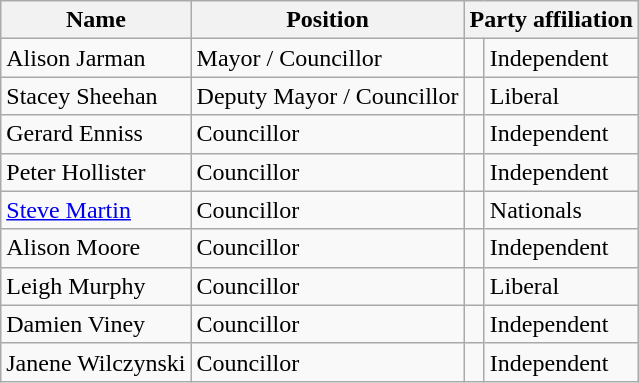<table class="wikitable">
<tr>
<th>Name</th>
<th>Position</th>
<th colspan=2>Party affiliation</th>
</tr>
<tr>
<td>Alison Jarman</td>
<td>Mayor / Councillor</td>
<td> </td>
<td>Independent</td>
</tr>
<tr>
<td>Stacey Sheehan</td>
<td>Deputy Mayor / Councillor</td>
<td> </td>
<td>Liberal</td>
</tr>
<tr>
<td>Gerard Enniss</td>
<td>Councillor</td>
<td> </td>
<td>Independent</td>
</tr>
<tr>
<td>Peter Hollister</td>
<td>Councillor</td>
<td> </td>
<td>Independent</td>
</tr>
<tr>
<td><a href='#'>Steve Martin</a></td>
<td>Councillor</td>
<td> </td>
<td>Nationals</td>
</tr>
<tr>
<td>Alison Moore</td>
<td>Councillor</td>
<td> </td>
<td>Independent</td>
</tr>
<tr>
<td>Leigh Murphy</td>
<td>Councillor</td>
<td> </td>
<td>Liberal</td>
</tr>
<tr>
<td>Damien Viney</td>
<td>Councillor</td>
<td> </td>
<td>Independent</td>
</tr>
<tr>
<td>Janene Wilczynski</td>
<td>Councillor</td>
<td> </td>
<td>Independent</td>
</tr>
</table>
